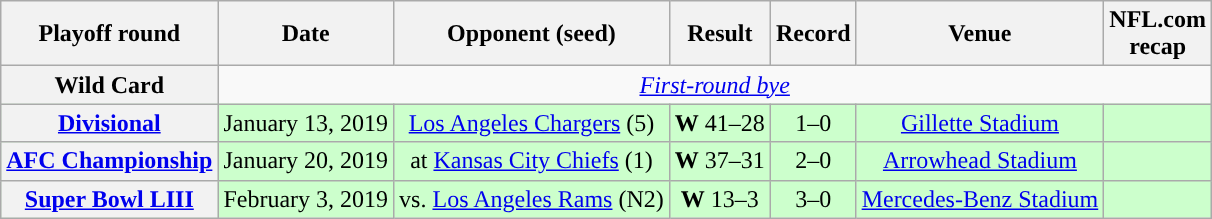<table class="wikitable" style="text-align:center">
<tr>
<th>Playoff round</th>
<th>Date</th>
<th>Opponent (seed)</th>
<th>Result</th>
<th>Record</th>
<th>Venue</th>
<th>NFL.com<br>recap</th>
</tr>
<tr>
<th>Wild Card</th>
<td colspan=8><em><a href='#'>First-round bye</a></em></td>
</tr>
<tr style="background:#cfc">
<th><a href='#'>Divisional</a></th>
<td>January 13, 2019</td>
<td><a href='#'>Los Angeles Chargers</a> (5)</td>
<td><strong>W</strong> 41–28</td>
<td>1–0</td>
<td><a href='#'>Gillette Stadium</a></td>
<td></td>
</tr>
<tr style="background:#cfc">
<th><a href='#'>AFC Championship</a></th>
<td>January 20, 2019</td>
<td>at <a href='#'>Kansas City Chiefs</a> (1)</td>
<td><strong>W</strong> 37–31 </td>
<td>2–0</td>
<td><a href='#'>Arrowhead Stadium</a></td>
<td></td>
</tr>
<tr style="background:#cfc">
<th><a href='#'>Super Bowl LIII</a></th>
<td>February 3, 2019</td>
<td>vs. <a href='#'>Los Angeles Rams</a> (N2)</td>
<td><strong>W</strong> 13–3</td>
<td>3–0</td>
<td><a href='#'>Mercedes-Benz Stadium</a></td>
<td></td>
</tr>
</table>
